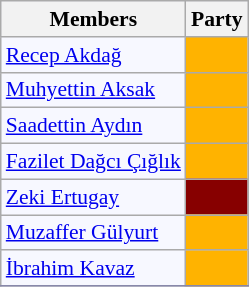<table class=wikitable style="border:1px solid #8888aa; background-color:#f7f8ff; padding:0px; font-size:90%;">
<tr>
<th>Members</th>
<th colspan="2">Party</th>
</tr>
<tr>
<td><a href='#'>Recep Akdağ</a></td>
<td style="background: #ffb300"></td>
</tr>
<tr>
<td><a href='#'>Muhyettin Aksak</a></td>
<td style="background: #ffb300"></td>
</tr>
<tr>
<td><a href='#'>Saadettin Aydın</a></td>
<td style="background: #ffb300"></td>
</tr>
<tr>
<td><a href='#'>Fazilet Dağcı Çığlık</a></td>
<td style="background: #ffb300"></td>
</tr>
<tr>
<td><a href='#'>Zeki Ertugay</a></td>
<td style="background: #870000"></td>
</tr>
<tr>
<td><a href='#'>Muzaffer Gülyurt</a></td>
<td style="background: #ffb300"></td>
</tr>
<tr>
<td><a href='#'>İbrahim Kavaz</a></td>
<td style="background: #ffb300"></td>
</tr>
<tr>
</tr>
</table>
